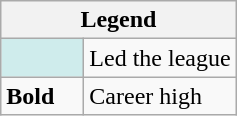<table class="wikitable mw-collapsible mw-collapsed">
<tr>
<th colspan="2">Legend</th>
</tr>
<tr>
<td style="background:#cfecec; width:3em;"></td>
<td>Led the league</td>
</tr>
<tr>
<td><strong>Bold</strong></td>
<td>Career high</td>
</tr>
</table>
